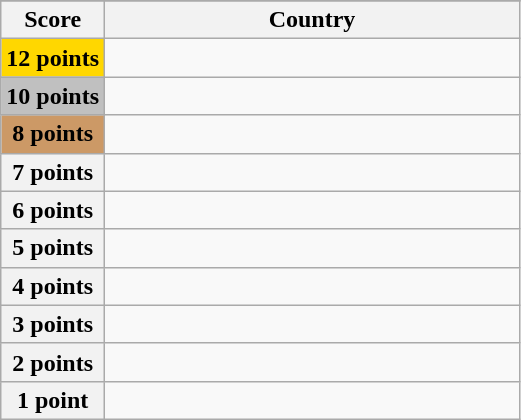<table class="wikitable">
<tr>
</tr>
<tr>
<th scope="col" width="20%">Score</th>
<th scope="col">Country</th>
</tr>
<tr>
<th scope="row" style="background:gold">12 points</th>
<td></td>
</tr>
<tr>
<th scope="row" style="background:silver">10 points</th>
<td></td>
</tr>
<tr>
<th scope="row" style="background:#CC9966">8 points</th>
<td></td>
</tr>
<tr>
<th scope="row">7 points</th>
<td></td>
</tr>
<tr>
<th scope="row">6 points</th>
<td></td>
</tr>
<tr>
<th scope="row">5 points</th>
<td></td>
</tr>
<tr>
<th scope="row">4 points</th>
<td></td>
</tr>
<tr>
<th scope="row">3 points</th>
<td></td>
</tr>
<tr>
<th scope="row">2 points</th>
<td></td>
</tr>
<tr>
<th scope="row">1 point</th>
<td></td>
</tr>
</table>
